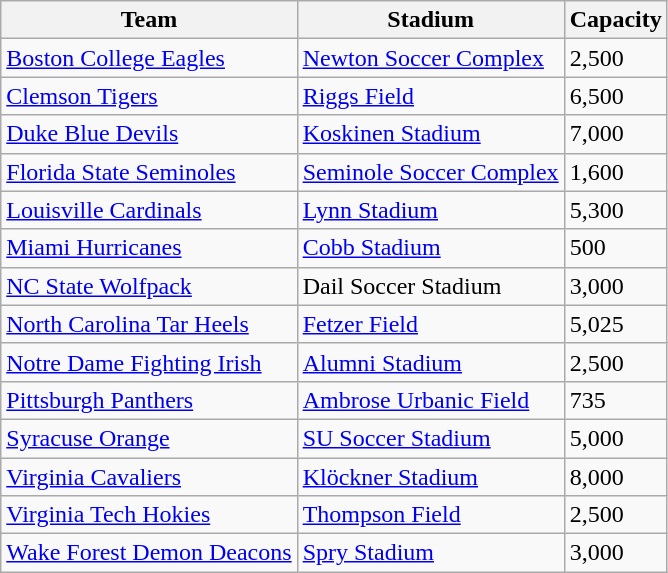<table class="wikitable" style="text-align:left">
<tr>
<th>Team</th>
<th>Stadium</th>
<th>Capacity</th>
</tr>
<tr>
<td><a href='#'>Boston College Eagles</a></td>
<td><a href='#'>Newton Soccer Complex</a></td>
<td>2,500</td>
</tr>
<tr>
<td><a href='#'>Clemson Tigers</a></td>
<td><a href='#'>Riggs Field</a></td>
<td>6,500</td>
</tr>
<tr>
<td><a href='#'>Duke Blue Devils</a></td>
<td><a href='#'>Koskinen Stadium</a></td>
<td>7,000</td>
</tr>
<tr>
<td><a href='#'>Florida State Seminoles</a></td>
<td><a href='#'>Seminole Soccer Complex</a></td>
<td>1,600</td>
</tr>
<tr>
<td><a href='#'>Louisville Cardinals</a></td>
<td><a href='#'>Lynn Stadium</a></td>
<td>5,300</td>
</tr>
<tr>
<td><a href='#'>Miami Hurricanes</a></td>
<td><a href='#'>Cobb Stadium</a></td>
<td>500</td>
</tr>
<tr>
<td><a href='#'>NC State Wolfpack</a></td>
<td>Dail Soccer Stadium</td>
<td>3,000</td>
</tr>
<tr>
<td><a href='#'>North Carolina Tar Heels</a></td>
<td><a href='#'>Fetzer Field</a></td>
<td>5,025</td>
</tr>
<tr>
<td><a href='#'>Notre Dame Fighting Irish</a></td>
<td><a href='#'>Alumni Stadium</a></td>
<td>2,500</td>
</tr>
<tr>
<td><a href='#'>Pittsburgh Panthers</a></td>
<td><a href='#'>Ambrose Urbanic Field</a></td>
<td>735</td>
</tr>
<tr>
<td><a href='#'>Syracuse Orange</a></td>
<td><a href='#'>SU Soccer Stadium</a></td>
<td>5,000</td>
</tr>
<tr>
<td><a href='#'>Virginia Cavaliers</a></td>
<td><a href='#'>Klöckner Stadium</a></td>
<td>8,000</td>
</tr>
<tr>
<td><a href='#'>Virginia Tech Hokies</a></td>
<td><a href='#'>Thompson Field</a></td>
<td>2,500</td>
</tr>
<tr>
<td><a href='#'>Wake Forest Demon Deacons</a></td>
<td><a href='#'>Spry Stadium</a></td>
<td>3,000</td>
</tr>
</table>
